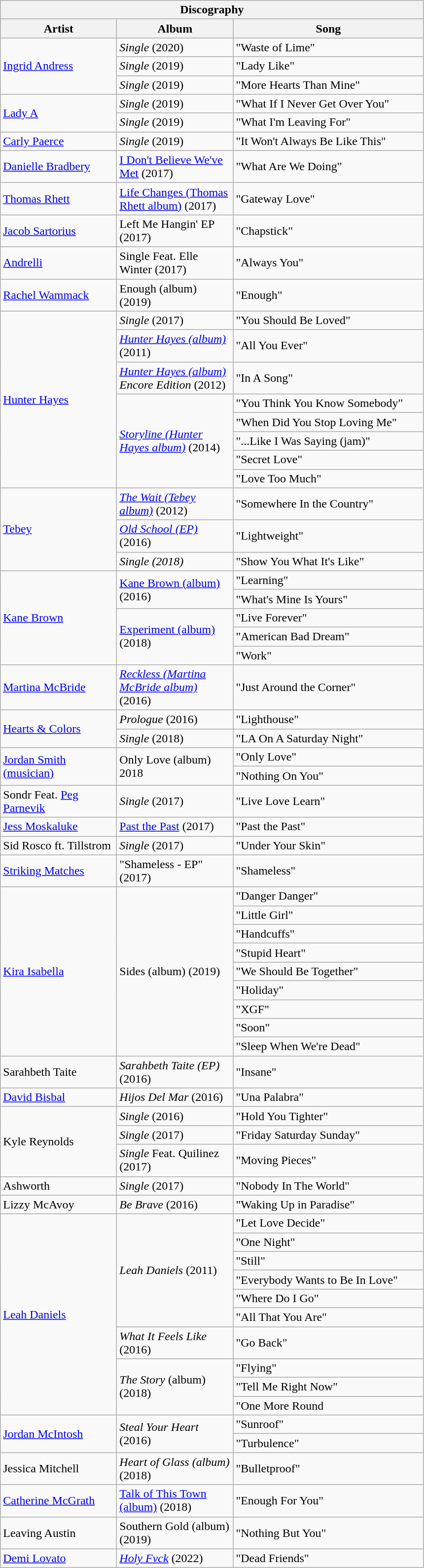<table class="wikitable">
<tr>
<th colspan="3">Discography</th>
</tr>
<tr style="background:#ccc;"+>
<th style="width:150px;">Artist</th>
<th style="width:150px;">Album</th>
<th style="width:250px;">Song</th>
</tr>
<tr>
<td rowspan="3"><a href='#'>Ingrid Andress</a></td>
<td><em>Single</em> (2020)</td>
<td>"Waste of Lime"</td>
</tr>
<tr>
<td><em>Single</em> (2019)</td>
<td>"Lady Like"</td>
</tr>
<tr>
<td><em>Single</em> (2019)</td>
<td>"More Hearts Than Mine"</td>
</tr>
<tr>
<td rowspan="2"><a href='#'>Lady A</a></td>
<td><em>Single</em> (2019)</td>
<td>"What If I Never Get Over You"</td>
</tr>
<tr>
<td><em>Single</em> (2019)</td>
<td>"What I'm Leaving For"</td>
</tr>
<tr>
<td><a href='#'>Carly Paerce</a></td>
<td><em>Single</em> (2019)</td>
<td>"It Won't Always Be Like This"</td>
</tr>
<tr>
<td><a href='#'>Danielle Bradbery</a></td>
<td><a href='#'>I Don't Believe We've Met</a> (2017)</td>
<td>"What Are We Doing"</td>
</tr>
<tr>
<td><a href='#'>Thomas Rhett</a></td>
<td><a href='#'>Life Changes (Thomas Rhett album)</a> (2017)</td>
<td>"Gateway Love"</td>
</tr>
<tr>
<td><a href='#'>Jacob Sartorius</a></td>
<td>Left Me Hangin' EP (2017)</td>
<td>"Chapstick"</td>
</tr>
<tr>
<td><a href='#'>Andrelli</a></td>
<td>Single Feat. Elle Winter (2017)</td>
<td>"Always You"</td>
</tr>
<tr>
<td><a href='#'>Rachel Wammack</a></td>
<td>Enough (album) (2019)</td>
<td>"Enough"</td>
</tr>
<tr>
<td rowspan="8"><a href='#'>Hunter Hayes</a></td>
<td><em>Single</em> (2017)</td>
<td>"You Should Be Loved"</td>
</tr>
<tr>
<td><em><a href='#'>Hunter Hayes (album)</a></em> (2011)</td>
<td>"All You Ever"</td>
</tr>
<tr>
<td><em><a href='#'>Hunter Hayes (album)</a></em> <em>Encore Edition</em> (2012)</td>
<td>"In A Song"</td>
</tr>
<tr>
<td rowspan="5"><em><a href='#'>Storyline (Hunter Hayes album)</a></em> (2014)</td>
<td>"You Think You Know Somebody"</td>
</tr>
<tr>
<td>"When Did You Stop Loving Me"</td>
</tr>
<tr>
<td>"...Like I Was Saying (jam)"</td>
</tr>
<tr>
<td>"Secret Love"</td>
</tr>
<tr>
<td>"Love Too Much"</td>
</tr>
<tr>
<td rowspan="3"><a href='#'>Tebey</a></td>
<td><em><a href='#'>The Wait (Tebey album)</a></em> (2012)</td>
<td>"Somewhere In the Country"</td>
</tr>
<tr>
<td><em><a href='#'>Old School (EP)</a></em> (2016)</td>
<td>"Lightweight"</td>
</tr>
<tr>
<td><em>Single (2018)</em></td>
<td>"Show You What It's Like"</td>
</tr>
<tr>
<td rowspan="5"><a href='#'>Kane Brown</a></td>
<td rowspan="2"><a href='#'>Kane Brown (album)</a> (2016)</td>
<td>"Learning"</td>
</tr>
<tr>
<td>"What's Mine Is Yours"</td>
</tr>
<tr>
<td rowspan="3"><a href='#'>Experiment (album)</a> (2018)</td>
<td>"Live Forever"</td>
</tr>
<tr>
<td>"American Bad Dream"</td>
</tr>
<tr>
<td>"Work"</td>
</tr>
<tr>
<td><a href='#'>Martina McBride</a></td>
<td><em><a href='#'>Reckless (Martina McBride album)</a></em> (2016)</td>
<td>"Just Around the Corner"</td>
</tr>
<tr>
<td rowspan="2"><a href='#'>Hearts & Colors</a></td>
<td><em>Prologue</em> (2016)</td>
<td>"Lighthouse"</td>
</tr>
<tr>
<td><em>Single</em> (2018)</td>
<td>"LA On A Saturday Night"</td>
</tr>
<tr>
<td rowspan="2"><a href='#'>Jordan Smith (musician)</a></td>
<td rowspan="2">Only Love (album) 2018</td>
<td>"Only Love"</td>
</tr>
<tr>
<td>"Nothing On You"</td>
</tr>
<tr>
<td>Sondr Feat. <a href='#'>Peg Parnevik</a></td>
<td><em>Single</em> (2017)</td>
<td>"Live Love Learn"</td>
</tr>
<tr>
<td><a href='#'>Jess Moskaluke</a></td>
<td><a href='#'>Past the Past</a> (2017)</td>
<td>"Past the Past"</td>
</tr>
<tr>
<td>Sid Rosco ft. Tillstrom</td>
<td><em>Single</em> (2017)</td>
<td>"Under Your Skin"</td>
</tr>
<tr>
<td><a href='#'>Striking Matches</a></td>
<td>"Shameless - EP" (2017)</td>
<td>"Shameless"</td>
</tr>
<tr>
<td rowspan="9"><a href='#'>Kira Isabella</a></td>
<td rowspan="9">Sides (album) (2019)</td>
<td>"Danger Danger"</td>
</tr>
<tr>
<td>"Little Girl"</td>
</tr>
<tr>
<td>"Handcuffs"</td>
</tr>
<tr>
<td>"Stupid Heart"</td>
</tr>
<tr>
<td>"We Should Be Together"</td>
</tr>
<tr>
<td>"Holiday"</td>
</tr>
<tr>
<td>"XGF"</td>
</tr>
<tr>
<td>"Soon"</td>
</tr>
<tr>
<td>"Sleep When We're Dead"</td>
</tr>
<tr>
<td>Sarahbeth Taite</td>
<td><em>Sarahbeth Taite (EP)</em> (2016)</td>
<td>"Insane"</td>
</tr>
<tr>
<td><a href='#'>David Bisbal</a></td>
<td><em>Hijos Del Mar</em> (2016)</td>
<td>"Una Palabra"</td>
</tr>
<tr>
<td rowspan="3">Kyle Reynolds</td>
<td><em>Single</em> (2016)</td>
<td>"Hold You Tighter"</td>
</tr>
<tr>
<td><em>Single</em> (2017)</td>
<td>"Friday Saturday Sunday"</td>
</tr>
<tr>
<td><em>Single</em> Feat. Quilinez (2017)</td>
<td>"Moving Pieces"</td>
</tr>
<tr>
<td>Ashworth</td>
<td><em>Single</em> (2017)</td>
<td>"Nobody In The World"</td>
</tr>
<tr>
<td>Lizzy McAvoy</td>
<td><em>Be Brave</em> (2016)</td>
<td>"Waking Up in Paradise"</td>
</tr>
<tr>
<td rowspan="10"><a href='#'>Leah Daniels</a></td>
<td rowspan="6"><em>Leah Daniels</em> (2011)</td>
<td>"Let Love Decide"</td>
</tr>
<tr>
<td>"One Night"</td>
</tr>
<tr>
<td>"Still"</td>
</tr>
<tr>
<td>"Everybody Wants to Be In Love"</td>
</tr>
<tr>
<td>"Where Do I Go"</td>
</tr>
<tr>
<td>"All That You Are"</td>
</tr>
<tr>
<td><em>What It Feels Like</em> (2016)</td>
<td>"Go Back"</td>
</tr>
<tr>
<td rowspan="3"><em>The Story</em> (album) (2018)</td>
<td>"Flying"</td>
</tr>
<tr>
<td>"Tell Me Right Now"</td>
</tr>
<tr>
<td>"One More Round</td>
</tr>
<tr>
<td rowspan="2"><a href='#'>Jordan McIntosh</a></td>
<td rowspan="2"><em>Steal Your Heart</em> (2016)</td>
<td>"Sunroof"</td>
</tr>
<tr>
<td>"Turbulence"</td>
</tr>
<tr>
<td>Jessica Mitchell</td>
<td><em>Heart of Glass (album)</em> (2018)</td>
<td>"Bulletproof"</td>
</tr>
<tr>
<td><a href='#'>Catherine McGrath</a></td>
<td><a href='#'>Talk of This Town (album)</a> (2018)</td>
<td>"Enough For You"</td>
</tr>
<tr>
<td>Leaving Austin</td>
<td>Southern Gold (album) (2019)</td>
<td>"Nothing But You"</td>
</tr>
<tr>
<td><a href='#'>Demi Lovato</a></td>
<td><em><a href='#'>Holy Fvck</a></em> (2022)</td>
<td>"Dead Friends"</td>
</tr>
</table>
